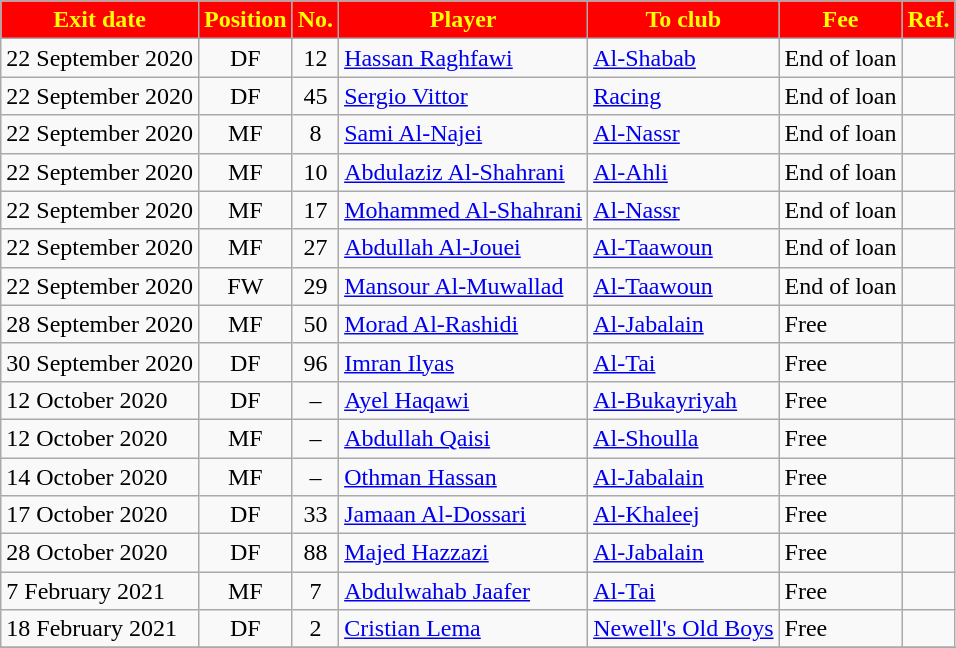<table class="wikitable sortable">
<tr>
<th style="background:red; color:yellow;"><strong>Exit date</strong></th>
<th style="background:red; color:yellow;"><strong>Position</strong></th>
<th style="background:red; color:yellow;"><strong>No.</strong></th>
<th style="background:red; color:yellow;"><strong>Player</strong></th>
<th style="background:red; color:yellow;"><strong>To club</strong></th>
<th style="background:red; color:yellow;"><strong>Fee</strong></th>
<th style="background:red; color:yellow;"><strong>Ref.</strong></th>
</tr>
<tr>
<td>22 September 2020</td>
<td style="text-align:center;">DF</td>
<td style="text-align:center;">12</td>
<td style="text-align:left;"> <a href='#'>Hassan Raghfawi</a></td>
<td style="text-align:left;"> <a href='#'>Al-Shabab</a></td>
<td>End of loan</td>
<td></td>
</tr>
<tr>
<td>22 September 2020</td>
<td style="text-align:center;">DF</td>
<td style="text-align:center;">45</td>
<td style="text-align:left;"> <a href='#'>Sergio Vittor</a></td>
<td style="text-align:left;"> <a href='#'>Racing</a></td>
<td>End of loan</td>
<td></td>
</tr>
<tr>
<td>22 September 2020</td>
<td style="text-align:center;">MF</td>
<td style="text-align:center;">8</td>
<td style="text-align:left;"> <a href='#'>Sami Al-Najei</a></td>
<td style="text-align:left;"> <a href='#'>Al-Nassr</a></td>
<td>End of loan</td>
<td></td>
</tr>
<tr>
<td>22 September 2020</td>
<td style="text-align:center;">MF</td>
<td style="text-align:center;">10</td>
<td style="text-align:left;"> <a href='#'>Abdulaziz Al-Shahrani</a></td>
<td style="text-align:left;"> <a href='#'>Al-Ahli</a></td>
<td>End of loan</td>
<td></td>
</tr>
<tr>
<td>22 September 2020</td>
<td style="text-align:center;">MF</td>
<td style="text-align:center;">17</td>
<td style="text-align:left;"> <a href='#'>Mohammed Al-Shahrani</a></td>
<td style="text-align:left;"> <a href='#'>Al-Nassr</a></td>
<td>End of loan</td>
<td></td>
</tr>
<tr>
<td>22 September 2020</td>
<td style="text-align:center;">MF</td>
<td style="text-align:center;">27</td>
<td style="text-align:left;"> <a href='#'>Abdullah Al-Jouei</a></td>
<td style="text-align:left;"> <a href='#'>Al-Taawoun</a></td>
<td>End of loan</td>
<td></td>
</tr>
<tr>
<td>22 September 2020</td>
<td style="text-align:center;">FW</td>
<td style="text-align:center;">29</td>
<td style="text-align:left;"> <a href='#'>Mansour Al-Muwallad</a></td>
<td style="text-align:left;"> <a href='#'>Al-Taawoun</a></td>
<td>End of loan</td>
<td></td>
</tr>
<tr>
<td>28 September 2020</td>
<td style="text-align:center;">MF</td>
<td style="text-align:center;">50</td>
<td style="text-align:left;"> <a href='#'>Morad Al-Rashidi</a></td>
<td style="text-align:left;"> <a href='#'>Al-Jabalain</a></td>
<td>Free</td>
<td></td>
</tr>
<tr>
<td>30 September 2020</td>
<td style="text-align:center;">DF</td>
<td style="text-align:center;">96</td>
<td style="text-align:left;"> <a href='#'>Imran Ilyas</a></td>
<td style="text-align:left;"> <a href='#'>Al-Tai</a></td>
<td>Free</td>
<td></td>
</tr>
<tr>
<td>12 October 2020</td>
<td style="text-align:center;">DF</td>
<td style="text-align:center;">–</td>
<td style="text-align:left;"> <a href='#'>Ayel Haqawi</a></td>
<td style="text-align:left;"> <a href='#'>Al-Bukayriyah</a></td>
<td>Free</td>
<td></td>
</tr>
<tr>
<td>12 October 2020</td>
<td style="text-align:center;">MF</td>
<td style="text-align:center;">–</td>
<td style="text-align:left;"> <a href='#'>Abdullah Qaisi</a></td>
<td style="text-align:left;"> <a href='#'>Al-Shoulla</a></td>
<td>Free</td>
<td></td>
</tr>
<tr>
<td>14 October 2020</td>
<td style="text-align:center;">MF</td>
<td style="text-align:center;">–</td>
<td style="text-align:left;"> <a href='#'>Othman Hassan</a></td>
<td style="text-align:left;"> <a href='#'>Al-Jabalain</a></td>
<td>Free</td>
<td></td>
</tr>
<tr>
<td>17 October 2020</td>
<td style="text-align:center;">DF</td>
<td style="text-align:center;">33</td>
<td style="text-align:left;"> <a href='#'>Jamaan Al-Dossari</a></td>
<td style="text-align:left;"> <a href='#'>Al-Khaleej</a></td>
<td>Free</td>
<td></td>
</tr>
<tr>
<td>28 October 2020</td>
<td style="text-align:center;">DF</td>
<td style="text-align:center;">88</td>
<td style="text-align:left;"> <a href='#'>Majed Hazzazi</a></td>
<td style="text-align:left;"> <a href='#'>Al-Jabalain</a></td>
<td>Free</td>
<td></td>
</tr>
<tr>
<td>7 February 2021</td>
<td style="text-align:center;">MF</td>
<td style="text-align:center;">7</td>
<td style="text-align:left;"> <a href='#'>Abdulwahab Jaafer</a></td>
<td style="text-align:left;"> <a href='#'>Al-Tai</a></td>
<td>Free</td>
<td></td>
</tr>
<tr>
<td>18 February 2021</td>
<td style="text-align:center;">DF</td>
<td style="text-align:center;">2</td>
<td style="text-align:left;"> <a href='#'>Cristian Lema</a></td>
<td style="text-align:left;"> <a href='#'>Newell's Old Boys</a></td>
<td>Free</td>
<td></td>
</tr>
<tr>
</tr>
</table>
